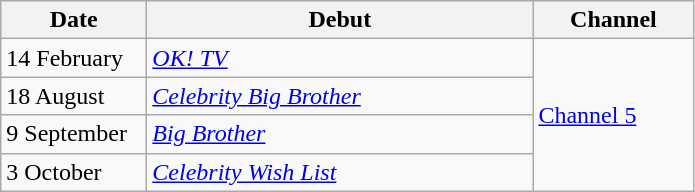<table class="wikitable">
<tr>
<th width=90>Date</th>
<th width=250>Debut</th>
<th width=100>Channel</th>
</tr>
<tr>
<td>14 February</td>
<td><em><a href='#'>OK! TV</a></em></td>
<td rowspan=4><a href='#'>Channel 5</a></td>
</tr>
<tr>
<td>18 August</td>
<td><em><a href='#'>Celebrity Big Brother</a></em></td>
</tr>
<tr>
<td>9 September</td>
<td><em><a href='#'>Big Brother</a></em></td>
</tr>
<tr>
<td>3 October</td>
<td><em><a href='#'>Celebrity Wish List</a></em></td>
</tr>
</table>
